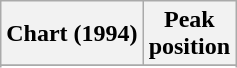<table class="wikitable sortable">
<tr>
<th align="left">Chart (1994)</th>
<th align="center">Peak<br>position</th>
</tr>
<tr>
</tr>
<tr>
</tr>
</table>
